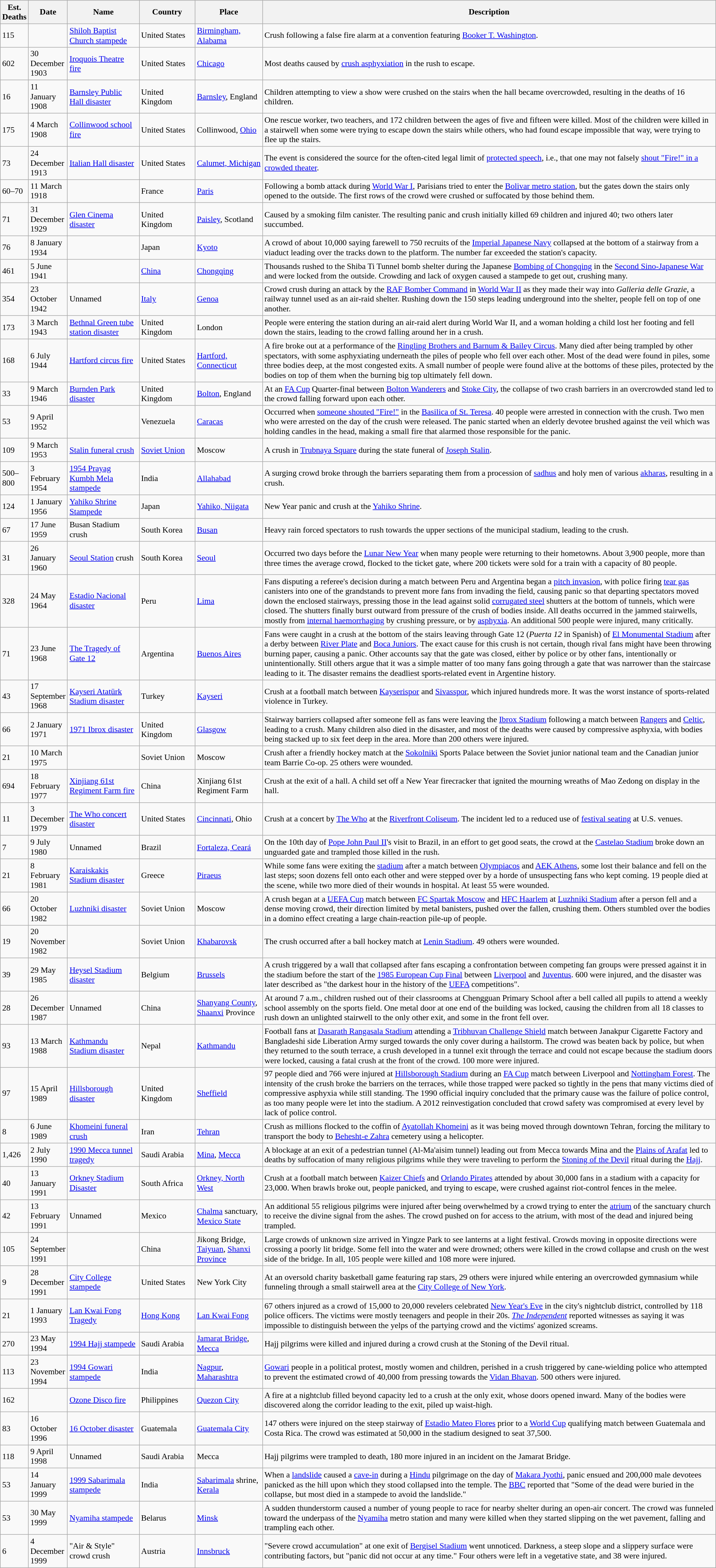<table class="wikitable sortable sticky-header-multi" style="font-size: 90%; position:relative">
<tr>
<th data-sort-type="number">Est. Deaths</th>
<th style="width:3em;">Date</th>
<th style="width:11em;">Name</th>
<th style="width:8em;">Country</th>
<th style="width:10em;">Place</th>
<th class="unsortable" style="width:100em;">Description</th>
</tr>
<tr>
<td>115</td>
<td></td>
<td><a href='#'>Shiloh Baptist Church stampede</a></td>
<td> United States</td>
<td><a href='#'>Birmingham, Alabama</a></td>
<td>Crush following a false fire alarm at a convention featuring <a href='#'>Booker T. Washington</a>.</td>
</tr>
<tr>
<td>602</td>
<td>30 December 1903</td>
<td><a href='#'>Iroquois Theatre fire</a></td>
<td> United States</td>
<td><a href='#'>Chicago</a></td>
<td>Most deaths caused by <a href='#'>crush asphyxiation</a> in the rush to escape.</td>
</tr>
<tr>
<td>16</td>
<td>11 January 1908</td>
<td><a href='#'>Barnsley Public Hall disaster</a></td>
<td> United Kingdom</td>
<td><a href='#'>Barnsley</a>, England</td>
<td>Children attempting to view a show were crushed on the stairs when the hall became overcrowded, resulting in the deaths of 16 children.</td>
</tr>
<tr>
<td>175</td>
<td>4 March 1908</td>
<td><a href='#'>Collinwood school fire</a></td>
<td> United States</td>
<td>Collinwood, <a href='#'>Ohio</a></td>
<td>One rescue worker, two teachers, and 172 children between the ages of five and fifteen were killed. Most of the children were killed in a stairwell when some were trying to escape down the stairs while others, who had found escape impossible that way, were trying to flee up the stairs.</td>
</tr>
<tr>
<td>73</td>
<td>24 December 1913</td>
<td><a href='#'>Italian Hall disaster</a></td>
<td> United States</td>
<td><a href='#'>Calumet, Michigan</a></td>
<td>The event is considered the source for the often-cited legal limit of <a href='#'>protected speech</a>, i.e., that one may not falsely <a href='#'>shout "Fire!" in a crowded theater</a>.</td>
</tr>
<tr>
<td>60–70</td>
<td>11 March 1918</td>
<td></td>
<td> France</td>
<td><a href='#'>Paris</a></td>
<td>Following a bomb attack during <a href='#'>World War I</a>, Parisians tried to enter the <a href='#'>Bolivar metro station</a>, but the gates down the stairs only opened to the outside. The first rows of the crowd were crushed or suffocated by those behind them.</td>
</tr>
<tr>
<td>71</td>
<td>31 December 1929</td>
<td><a href='#'>Glen Cinema disaster</a></td>
<td> United Kingdom</td>
<td><a href='#'>Paisley</a>, Scotland</td>
<td>Caused by a smoking film canister. The resulting panic and crush initially killed 69 children and injured 40; two others later succumbed.</td>
</tr>
<tr>
<td>76</td>
<td>8 January 1934</td>
<td></td>
<td> Japan</td>
<td><a href='#'>Kyoto</a></td>
<td>A crowd of about 10,000 saying farewell to 750 recruits of the <a href='#'>Imperial Japanese Navy</a> collapsed at the bottom of a stairway from a viaduct leading over the tracks down to the platform. The number far exceeded the station's capacity.</td>
</tr>
<tr>
<td>461</td>
<td>5 June 1941</td>
<td></td>
<td> <a href='#'>China</a></td>
<td><a href='#'>Chongqing</a></td>
<td>Thousands rushed to the Shiba Ti Tunnel bomb shelter during the Japanese <a href='#'>Bombing of Chongqing</a> in the <a href='#'>Second Sino-Japanese War</a> and were locked from the outside. Crowding and lack of oxygen caused a stampede to get out, crushing many.</td>
</tr>
<tr>
<td>354</td>
<td>23 October 1942</td>
<td>Unnamed</td>
<td> <a href='#'>Italy</a></td>
<td><a href='#'>Genoa</a></td>
<td>Crowd crush during an attack by the <a href='#'>RAF Bomber Command</a> in <a href='#'>World War II</a> as they made their way into <em>Galleria delle Grazie</em>, a railway tunnel used as an air-raid shelter. Rushing down the 150 steps leading underground into the shelter, people fell on top of one another.</td>
</tr>
<tr>
<td>173</td>
<td>3 March 1943</td>
<td><a href='#'>Bethnal Green tube station disaster</a></td>
<td> United Kingdom</td>
<td>London</td>
<td>People were entering the station during an air-raid alert during World War II, and a woman holding a child lost her footing and fell down the stairs, leading to the crowd falling around her in a crush.</td>
</tr>
<tr>
<td>168</td>
<td>6 July 1944</td>
<td><a href='#'>Hartford circus fire</a></td>
<td> United States</td>
<td><a href='#'>Hartford, Connecticut</a></td>
<td>A fire broke out at a performance of the <a href='#'>Ringling Brothers and Barnum & Bailey Circus</a>. Many died after being trampled by other spectators, with some asphyxiating underneath the piles of people who fell over each other. Most of the dead were found in piles, some three bodies deep, at the most congested exits. A small number of people were found alive at the bottoms of these piles, protected by the bodies on top of them when the burning big top ultimately fell down.</td>
</tr>
<tr>
<td>33</td>
<td>9 March 1946</td>
<td><a href='#'>Burnden Park disaster</a></td>
<td> United Kingdom</td>
<td><a href='#'>Bolton</a>, England</td>
<td>At an <a href='#'>FA Cup</a> Quarter-final between <a href='#'>Bolton Wanderers</a> and <a href='#'>Stoke City</a>, the collapse of two crash barriers in an overcrowded stand led to the crowd falling forward upon each other.</td>
</tr>
<tr>
<td>53</td>
<td>9 April 1952</td>
<td></td>
<td> Venezuela</td>
<td><a href='#'>Caracas</a></td>
<td>Occurred when <a href='#'>someone shouted "Fire!"</a> in the <a href='#'>Basilica of St. Teresa</a>. 40 people were arrested in connection with the crush. Two men who were arrested on the day of the crush were released. The panic started when an elderly devotee brushed against the veil which was holding candles in the head, making a small fire that alarmed those responsible for the panic.</td>
</tr>
<tr>
<td>109</td>
<td>9 March 1953</td>
<td><a href='#'>Stalin funeral crush</a></td>
<td> <a href='#'>Soviet Union</a></td>
<td>Moscow</td>
<td>A crush in <a href='#'>Trubnaya Square</a> during the state funeral of <a href='#'>Joseph Stalin</a>.</td>
</tr>
<tr>
<td>500–800</td>
<td>3 February 1954</td>
<td><a href='#'>1954 Prayag Kumbh Mela stampede</a></td>
<td> India</td>
<td><a href='#'>Allahabad</a></td>
<td>A surging crowd broke through the barriers separating them from a procession of <a href='#'>sadhus</a> and holy men of various <a href='#'>akharas</a>, resulting in a crush.</td>
</tr>
<tr>
<td>124</td>
<td>1 January 1956</td>
<td><a href='#'>Yahiko Shrine Stampede</a></td>
<td> Japan</td>
<td><a href='#'>Yahiko, Niigata</a></td>
<td>New Year panic and crush at the <a href='#'>Yahiko Shrine</a>.</td>
</tr>
<tr>
<td>67</td>
<td>17 June 1959</td>
<td>Busan Stadium crush</td>
<td> South Korea</td>
<td><a href='#'>Busan</a></td>
<td>Heavy rain forced spectators to rush towards the upper sections of the municipal stadium, leading to the crush.</td>
</tr>
<tr>
<td>31</td>
<td>26 January 1960</td>
<td><a href='#'>Seoul Station</a> crush</td>
<td>  South Korea</td>
<td><a href='#'>Seoul</a></td>
<td>Occurred two days before the <a href='#'>Lunar New Year</a> when many people were returning to their hometowns. About 3,900 people, more than three times the average crowd, flocked to the ticket gate, where 200 tickets were sold for a train with a capacity of 80 people.</td>
</tr>
<tr>
<td>328</td>
<td>24 May 1964</td>
<td><a href='#'>Estadio Nacional disaster</a></td>
<td> Peru</td>
<td><a href='#'>Lima</a></td>
<td>Fans disputing a referee's decision during a match between Peru and Argentina began a <a href='#'>pitch invasion</a>, with police firing <a href='#'>tear gas</a> canisters into one of the grandstands to prevent more fans from invading the field, causing panic so that departing spectators moved down the enclosed stairways, pressing those in the lead against solid <a href='#'>corrugated steel</a> shutters at the bottom of tunnels, which were closed. The shutters finally burst outward from pressure of the crush of bodies inside. All deaths occurred in the jammed stairwells, mostly from <a href='#'>internal haemorrhaging</a> by crushing pressure, or by <a href='#'>asphyxia</a>. An additional 500 people were injured, many critically.</td>
</tr>
<tr>
<td>71</td>
<td>23 June 1968</td>
<td><a href='#'>The Tragedy of Gate 12</a></td>
<td> Argentina</td>
<td><a href='#'>Buenos Aires</a></td>
<td>Fans were caught in a crush at the bottom of the stairs leaving through Gate 12 (<em>Puerta 12</em> in Spanish) of <a href='#'>El Monumental Stadium</a> after a derby between <a href='#'>River Plate</a> and <a href='#'>Boca Juniors</a>. The exact cause for this crush is not certain, though rival fans might have been throwing burning paper, causing a panic. Other accounts say that the gate was closed, either by police or by other fans, intentionally or unintentionally. Still others argue that it was a simple matter of too many fans going through a gate that was narrower than the staircase leading to it. The disaster remains the deadliest sports-related event in Argentine history.</td>
</tr>
<tr>
<td>43</td>
<td>17 September 1968</td>
<td><a href='#'>Kayseri Atatürk Stadium disaster</a></td>
<td> Turkey</td>
<td><a href='#'>Kayseri</a></td>
<td>Crush at a football match between <a href='#'>Kayserispor</a> and <a href='#'>Sivasspor</a>, which injured hundreds more. It was the worst instance of sports-related violence in Turkey.</td>
</tr>
<tr>
<td>66</td>
<td>2 January 1971</td>
<td><a href='#'>1971 Ibrox disaster</a></td>
<td> United Kingdom</td>
<td><a href='#'>Glasgow</a></td>
<td>Stairway barriers collapsed after someone fell as fans were leaving the <a href='#'>Ibrox Stadium</a> following a match between <a href='#'>Rangers</a> and <a href='#'>Celtic</a>, leading to a crush. Many children also died in the disaster, and most of the deaths were caused by compressive asphyxia, with bodies being stacked up to six feet deep in the area. More than 200 others were injured.</td>
</tr>
<tr>
<td>21</td>
<td>10 March 1975</td>
<td></td>
<td> Soviet Union</td>
<td>Moscow</td>
<td>Crush after a friendly hockey match at the <a href='#'>Sokolniki</a> Sports Palace between the Soviet junior national team and the Canadian junior team Barrie Co-op. 25 others were wounded.</td>
</tr>
<tr>
<td>694</td>
<td>18 February 1977</td>
<td><a href='#'>Xinjiang 61st Regiment Farm fire</a></td>
<td> China</td>
<td>Xinjiang 61st Regiment Farm</td>
<td>Crush at the exit of a hall. A child set off a New Year firecracker that ignited the mourning wreaths of Mao Zedong on display in the hall.</td>
</tr>
<tr>
<td>11</td>
<td>3 December 1979</td>
<td><a href='#'>The Who concert disaster</a></td>
<td> United States</td>
<td><a href='#'>Cincinnati</a>, Ohio</td>
<td>Crush at a concert by <a href='#'>The Who</a> at the <a href='#'>Riverfront Coliseum</a>. The incident led to a reduced use of <a href='#'>festival seating</a> at U.S. venues.</td>
</tr>
<tr>
<td>7</td>
<td>9 July 1980</td>
<td>Unnamed</td>
<td> Brazil</td>
<td><a href='#'>Fortaleza, Ceará</a></td>
<td>On the 10th day of <a href='#'>Pope John Paul II</a>'s visit to Brazil, in an effort to get good seats, the crowd at the <a href='#'>Castelao Stadium</a> broke down an unguarded gate and trampled those killed in the rush.</td>
</tr>
<tr>
<td>21</td>
<td>8 February 1981</td>
<td><a href='#'>Karaiskakis Stadium disaster</a></td>
<td> Greece</td>
<td><a href='#'>Piraeus</a></td>
<td>While some fans were exiting the <a href='#'>stadium</a> after a match between <a href='#'>Olympiacos</a> and <a href='#'>AEK Athens</a>, some lost their balance and fell on the last steps; soon dozens fell onto each other and were stepped over by a horde of unsuspecting fans who kept coming. 19 people died at the scene, while two more died of their wounds in hospital. At least 55 were wounded.</td>
</tr>
<tr>
<td>66</td>
<td>20 October 1982</td>
<td><a href='#'>Luzhniki disaster</a></td>
<td> Soviet Union</td>
<td>Moscow</td>
<td>A crush began at a <a href='#'>UEFA Cup</a> match between <a href='#'>FC Spartak Moscow</a> and <a href='#'>HFC Haarlem</a> at <a href='#'>Luzhniki Stadium</a> after a person fell and a dense moving crowd, their direction limited by metal banisters, pushed over the fallen, crushing them. Others stumbled over the bodies in a domino effect creating a large chain-reaction pile-up of people.</td>
</tr>
<tr>
<td>19</td>
<td>20 November 1982</td>
<td></td>
<td> Soviet Union</td>
<td><a href='#'>Khabarovsk</a></td>
<td>The crush occurred after a ball hockey match at <a href='#'>Lenin Stadium</a>. 49 others were wounded.</td>
</tr>
<tr>
<td>39</td>
<td>29 May 1985</td>
<td><a href='#'>Heysel Stadium disaster</a></td>
<td> Belgium</td>
<td><a href='#'>Brussels</a></td>
<td>A crush triggered by a wall that collapsed after fans escaping a confrontation between competing fan groups were pressed against it in the stadium before the start of the <a href='#'>1985 European Cup Final</a> between <a href='#'>Liverpool</a> and <a href='#'>Juventus</a>. 600 were injured, and the disaster was later described as "the darkest hour in the history of the <a href='#'>UEFA</a> competitions".</td>
</tr>
<tr>
<td>28</td>
<td>26 December 1987</td>
<td>Unnamed</td>
<td> China</td>
<td><a href='#'>Shanyang County</a>, <a href='#'>Shaanxi</a> Province</td>
<td>At around 7 a.m., children rushed out of their classrooms at Chengguan Primary School after a bell called all pupils to attend a weekly school assembly on the sports field. One metal door at one end of the building was locked, causing the children from all 18 classes to rush down an unlighted stairwell to the only other exit, and some in the front fell over.</td>
</tr>
<tr>
<td>93</td>
<td>13 March 1988</td>
<td><a href='#'>Kathmandu Stadium disaster</a></td>
<td> Nepal</td>
<td><a href='#'>Kathmandu</a></td>
<td>Football fans at <a href='#'>Dasarath Rangasala Stadium</a> attending a <a href='#'>Tribhuvan Challenge Shield</a> match between Janakpur Cigarette Factory and Bangladeshi side Liberation Army surged towards the only cover during a hailstorm. The crowd was beaten back by police, but when they returned to the south terrace, a crush developed in a tunnel exit through the terrace and could not escape because the stadium doors were locked, causing a fatal crush at the front of the crowd. 100 more were injured.</td>
</tr>
<tr>
<td>97</td>
<td>15 April 1989</td>
<td><a href='#'>Hillsborough disaster</a></td>
<td> United Kingdom</td>
<td><a href='#'>Sheffield</a></td>
<td>97 people died and 766 were injured at <a href='#'>Hillsborough Stadium</a> during an <a href='#'>FA Cup</a> match between Liverpool and <a href='#'>Nottingham Forest</a>. The intensity of the crush broke the barriers on the terraces, while those trapped were packed so tightly in the pens that many victims died of compressive asphyxia while still standing. The 1990 official inquiry concluded that the primary cause was the failure of police control, as too many people were let into the stadium. A 2012 reinvestigation concluded that crowd safety was compromised at every level by lack of police control.</td>
</tr>
<tr>
<td>8</td>
<td>6 June 1989</td>
<td><a href='#'>Khomeini funeral crush</a></td>
<td> Iran</td>
<td><a href='#'>Tehran</a></td>
<td>Crush as millions flocked to the coffin of <a href='#'>Ayatollah Khomeini</a> as it was being moved through downtown Tehran, forcing the military to transport the body to <a href='#'>Behesht-e Zahra</a> cemetery using a helicopter.</td>
</tr>
<tr>
<td>1,426</td>
<td>2 July 1990</td>
<td><a href='#'>1990 Mecca tunnel tragedy</a></td>
<td> Saudi Arabia</td>
<td><a href='#'>Mina</a>, <a href='#'>Mecca</a></td>
<td>A blockage at an exit of a pedestrian tunnel (Al-Ma'aisim tunnel) leading out from Mecca towards Mina and the <a href='#'>Plains of Arafat</a> led to deaths by suffocation of many religious pilgrims while they were traveling to perform the <a href='#'>Stoning of the Devil</a> ritual during the <a href='#'>Hajj</a>.</td>
</tr>
<tr>
<td>40</td>
<td>13 January 1991</td>
<td><a href='#'>Orkney Stadium Disaster</a></td>
<td> South Africa</td>
<td><a href='#'>Orkney, North West</a></td>
<td>Crush at a football match between <a href='#'>Kaizer Chiefs</a> and <a href='#'>Orlando Pirates</a> attended by about 30,000 fans in a stadium with a capacity for 23,000. When brawls broke out, people panicked, and trying to escape, were crushed against riot-control fences in the melee.</td>
</tr>
<tr>
<td>42</td>
<td>13 February 1991</td>
<td>Unnamed</td>
<td> Mexico</td>
<td><a href='#'>Chalma</a> sanctuary, <a href='#'>Mexico State</a></td>
<td>An additional 55 religious pilgrims were injured after being overwhelmed by a crowd trying to enter the <a href='#'>atrium</a> of the sanctuary church to receive the divine signal from the ashes. The crowd pushed on for access to the atrium, with most of the dead and injured being trampled.</td>
</tr>
<tr>
<td>105</td>
<td>24 September 1991</td>
<td></td>
<td> China</td>
<td>Jikong Bridge, <a href='#'>Taiyuan</a>, <a href='#'>Shanxi Province</a></td>
<td>Large crowds of unknown size arrived in Yingze Park to see lanterns at a light festival. Crowds moving in opposite directions were crossing a poorly lit bridge. Some fell into the water and were drowned; others were killed in the crowd collapse and crush on the west side of the bridge. In all, 105 people were killed and 108 more were injured.</td>
</tr>
<tr>
<td>9</td>
<td>28 December 1991</td>
<td><a href='#'>City College stampede</a></td>
<td> United States</td>
<td>New York City</td>
<td>At an oversold charity basketball game featuring rap stars, 29 others were injured while entering an overcrowded gymnasium while funneling through a small stairwell area at the <a href='#'>City College of New York</a>.</td>
</tr>
<tr>
<td>21</td>
<td>1 January 1993</td>
<td><a href='#'>Lan Kwai Fong Tragedy</a></td>
<td> <a href='#'>Hong Kong</a></td>
<td><a href='#'>Lan Kwai Fong</a></td>
<td>67 others injured as a crowd of 15,000 to 20,000 revelers celebrated <a href='#'>New Year's Eve</a> in the city's nightclub district, controlled by 118 police officers. The victims were mostly teenagers and people in their 20s. <em><a href='#'>The Independent</a></em> reported witnesses as saying it was impossible to distinguish between the yelps of the partying crowd and the victims' agonized screams.</td>
</tr>
<tr>
<td>270</td>
<td>23 May 1994</td>
<td><a href='#'>1994 Hajj stampede</a></td>
<td> Saudi Arabia</td>
<td><a href='#'>Jamarat Bridge</a>, <a href='#'>Mecca</a></td>
<td>Hajj pilgrims were killed and injured during a crowd crush at the Stoning of the Devil ritual.</td>
</tr>
<tr>
<td>113</td>
<td>23 November 1994</td>
<td><a href='#'>1994 Gowari stampede</a></td>
<td> India</td>
<td><a href='#'>Nagpur</a>, <a href='#'>Maharashtra</a></td>
<td><a href='#'>Gowari</a> people in a political protest, mostly women and children, perished in a crush triggered by cane-wielding police who attempted to prevent the estimated crowd of 40,000 from pressing towards the <a href='#'>Vidan Bhavan</a>. 500 others were injured.</td>
</tr>
<tr>
<td>162</td>
<td></td>
<td><a href='#'>Ozone Disco fire</a></td>
<td> Philippines</td>
<td><a href='#'>Quezon City</a></td>
<td>A fire at a nightclub filled beyond capacity led to a crush at the only exit, whose doors opened inward. Many of the bodies were discovered along the corridor leading to the exit, piled up waist-high.</td>
</tr>
<tr>
<td>83</td>
<td>16 October 1996</td>
<td><a href='#'>16 October disaster</a></td>
<td> Guatemala</td>
<td><a href='#'>Guatemala City</a></td>
<td>147 others were injured on the steep stairway of <a href='#'>Estadio Mateo Flores</a> prior to a <a href='#'>World Cup</a> qualifying match between Guatemala and Costa Rica. The crowd was estimated at 50,000 in the stadium designed to seat 37,500.</td>
</tr>
<tr>
<td>118</td>
<td>9 April 1998</td>
<td>Unnamed</td>
<td> Saudi Arabia</td>
<td>Mecca</td>
<td>Hajj pilgrims were trampled to death, 180 more injured in an incident on the Jamarat Bridge.</td>
</tr>
<tr>
<td>53</td>
<td>14 January 1999</td>
<td><a href='#'>1999 Sabarimala stampede</a></td>
<td> India</td>
<td><a href='#'>Sabarimala</a> shrine, <a href='#'>Kerala</a></td>
<td>When a <a href='#'>landslide</a> caused a <a href='#'>cave-in</a> during a <a href='#'>Hindu</a> pilgrimage on the day of <a href='#'>Makara Jyothi</a>, panic ensued and 200,000 male devotees panicked as the hill upon which they stood collapsed into the temple. The <a href='#'>BBC</a> reported that "Some of the dead were buried in the collapse, but most died in a stampede to avoid the landslide."</td>
</tr>
<tr>
<td>53</td>
<td>30 May 1999</td>
<td><a href='#'>Nyamiha stampede</a></td>
<td> Belarus</td>
<td><a href='#'>Minsk</a></td>
<td>A sudden thunderstorm caused a number of young people to race for nearby shelter during an open-air concert. The crowd was funneled toward the underpass of the <a href='#'>Nyamiha</a> metro station and many were killed when they started slipping on the wet pavement, falling and trampling each other.</td>
</tr>
<tr>
<td>6</td>
<td>4 December 1999</td>
<td>"Air & Style" crowd crush</td>
<td> Austria</td>
<td><a href='#'>Innsbruck</a></td>
<td>"Severe crowd accumulation" at one exit of <a href='#'>Bergisel Stadium</a> went unnoticed. Darkness, a steep slope and a slippery surface were contributing factors, but "panic did not occur at any time." Four others were left in a vegetative state, and 38 were injured.</td>
</tr>
</table>
